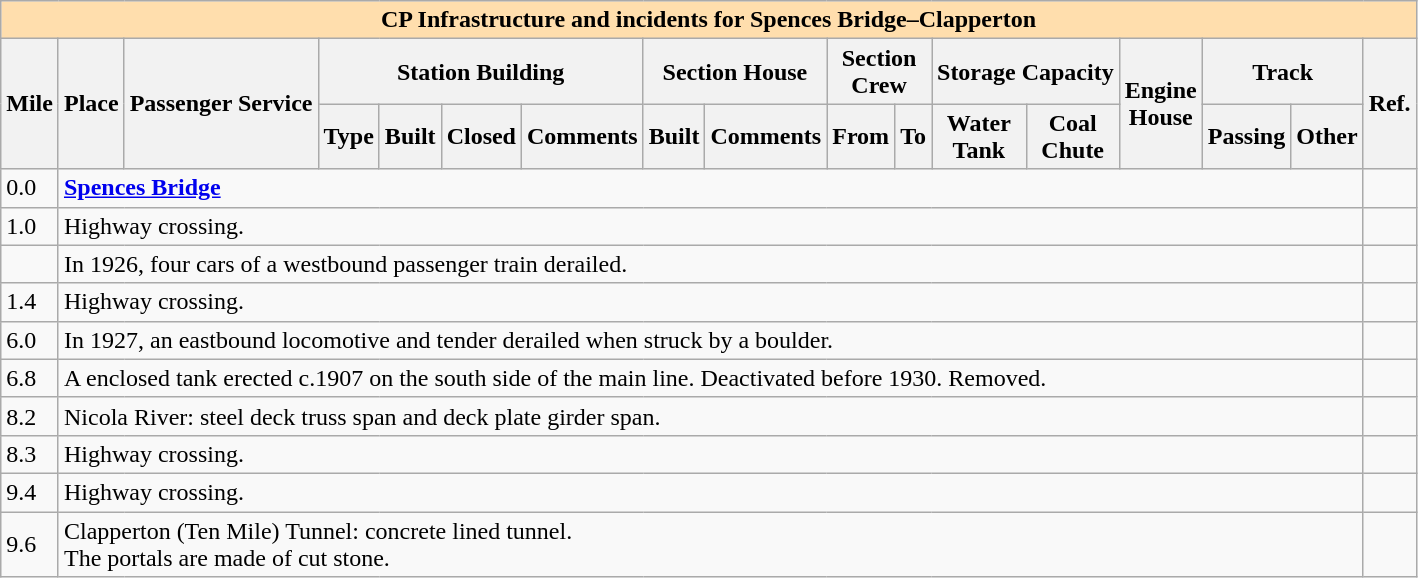<table class="wikitable">
<tr>
<th colspan="17" style="background:#ffdead;">CP Infrastructure and incidents for Spences Bridge–Clapperton</th>
</tr>
<tr>
<th rowspan=2>Mile<br></th>
<th rowspan=2>Place</th>
<th rowspan=2>Passenger Service</th>
<th colspan=4>Station Building</th>
<th colspan=2>Section House</th>
<th colspan=2>Section<br>Crew</th>
<th colspan=2>Storage Capacity</th>
<th rowspan=2>Engine<br>House</th>
<th colspan=2>Track</th>
<th rowspan=2>Ref.</th>
</tr>
<tr>
<th>Type</th>
<th>Built</th>
<th>Closed</th>
<th>Comments</th>
<th>Built</th>
<th>Comments</th>
<th>From</th>
<th>To</th>
<th>Water<br>Tank</th>
<th>Coal<br>Chute</th>
<th>Passing</th>
<th>Other</th>
</tr>
<tr>
<td>0.0</td>
<td colspan=15><strong><a href='#'>Spences Bridge</a></strong></td>
<td></td>
</tr>
<tr>
<td>1.0</td>
<td colspan=15>Highway crossing.</td>
<td></td>
</tr>
<tr>
<td></td>
<td colspan=15>In 1926, four cars of a westbound passenger train derailed.</td>
<td></td>
</tr>
<tr>
<td>1.4</td>
<td colspan=15>Highway crossing.</td>
<td></td>
</tr>
<tr>
<td>6.0</td>
<td colspan=15>In 1927, an eastbound locomotive and tender derailed when struck by a  boulder.</td>
<td></td>
</tr>
<tr>
<td>6.8</td>
<td colspan=15>A  enclosed tank erected c.1907 on the south side of the main line. Deactivated before 1930. Removed.</td>
<td></td>
</tr>
<tr>
<td>8.2</td>
<td colspan=15>Nicola River:  steel deck truss span and  deck plate girder span.</td>
<td></td>
</tr>
<tr>
<td>8.3</td>
<td colspan=15>Highway crossing.</td>
<td></td>
</tr>
<tr>
<td>9.4</td>
<td colspan=15>Highway crossing.</td>
<td></td>
</tr>
<tr>
<td>9.6</td>
<td colspan=15>Clapperton (Ten Mile) Tunnel:  concrete lined tunnel. <br>The portals are made of cut stone.</td>
<td><br></td>
</tr>
</table>
